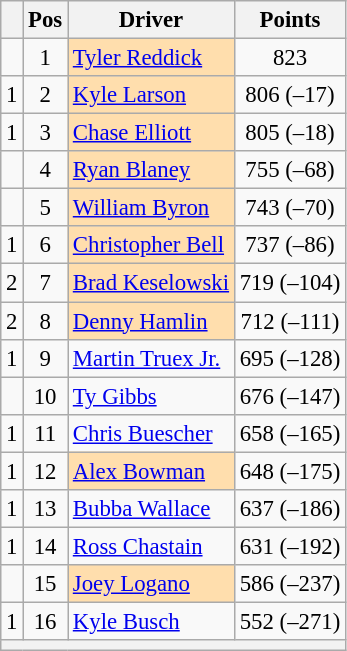<table class="wikitable" style="font-size: 95%;">
<tr>
<th></th>
<th>Pos</th>
<th>Driver</th>
<th>Points</th>
</tr>
<tr>
<td align="left"></td>
<td style="text-align:center;">1</td>
<td style="background:#FFDEAD;"><a href='#'>Tyler Reddick</a></td>
<td style="text-align:center;">823</td>
</tr>
<tr>
<td align="left"> 1</td>
<td style="text-align:center;">2</td>
<td style="background:#FFDEAD;"><a href='#'>Kyle Larson</a></td>
<td style="text-align:center;">806 (–17)</td>
</tr>
<tr>
<td align="left"> 1</td>
<td style="text-align:center;">3</td>
<td style="background:#FFDEAD;"><a href='#'>Chase Elliott</a></td>
<td style="text-align:center;">805 (–18)</td>
</tr>
<tr>
<td align="left"></td>
<td style="text-align:center;">4</td>
<td style="background:#FFDEAD;"><a href='#'>Ryan Blaney</a></td>
<td style="text-align:center;">755 (–68)</td>
</tr>
<tr>
<td align="left"></td>
<td style="text-align:center;">5</td>
<td style="background:#FFDEAD;"><a href='#'>William Byron</a></td>
<td style="text-align:center;">743 (–70)</td>
</tr>
<tr>
<td align="left"> 1</td>
<td style="text-align:center;">6</td>
<td style="background:#FFDEAD;"><a href='#'>Christopher Bell</a></td>
<td style="text-align:center;">737 (–86)</td>
</tr>
<tr>
<td align="left"> 2</td>
<td style="text-align:center;">7</td>
<td style="background:#FFDEAD;"><a href='#'>Brad Keselowski</a></td>
<td style="text-align:center;">719 (–104)</td>
</tr>
<tr>
<td align="left"> 2</td>
<td style="text-align:center;">8</td>
<td style="background:#FFDEAD;"><a href='#'>Denny Hamlin</a></td>
<td style="text-align:center;">712 (–111)</td>
</tr>
<tr>
<td align="left"> 1</td>
<td style="text-align:center;">9</td>
<td><a href='#'>Martin Truex Jr.</a></td>
<td style="text-align:center;">695 (–128)</td>
</tr>
<tr>
<td align="left"></td>
<td style="text-align:center;">10</td>
<td><a href='#'>Ty Gibbs</a></td>
<td style="text-align:center;">676 (–147)</td>
</tr>
<tr>
<td align="left"> 1</td>
<td style="text-align:center;">11</td>
<td><a href='#'>Chris Buescher</a></td>
<td style="text-align:center;">658 (–165)</td>
</tr>
<tr>
<td align="left"> 1</td>
<td style="text-align:center;">12</td>
<td style="background:#FFDEAD;"><a href='#'>Alex Bowman</a></td>
<td style="text-align:center;">648 (–175)</td>
</tr>
<tr>
<td align="left"> 1</td>
<td style="text-align:center;">13</td>
<td><a href='#'>Bubba Wallace</a></td>
<td style="text-align:center;">637 (–186)</td>
</tr>
<tr>
<td align="left"> 1</td>
<td style="text-align:center;">14</td>
<td><a href='#'>Ross Chastain</a></td>
<td style="text-align:center;">631 (–192)</td>
</tr>
<tr>
<td align="left"></td>
<td style="text-align:center;">15</td>
<td style="background:#FFDEAD;"><a href='#'>Joey Logano</a></td>
<td style="text-align:center;">586 (–237)</td>
</tr>
<tr>
<td align="left"> 1</td>
<td style="text-align:center;">16</td>
<td><a href='#'>Kyle Busch</a></td>
<td style="text-align:center;">552 (–271)</td>
</tr>
<tr class="sortbottom">
<th colspan="9"></th>
</tr>
</table>
